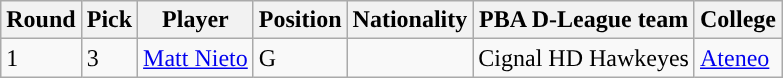<table class="wikitable sortable sortable">
<tr>
<th>Round</th>
<th>Pick</th>
<th>Player</th>
<th>Position</th>
<th>Nationality</th>
<th>PBA D-League team</th>
<th>College</th>
</tr>
<tr>
<td>1</td>
<td>3</td>
<td><a href='#'>Matt Nieto</a></td>
<td>G</td>
<td></td>
<td>Cignal HD Hawkeyes</td>
<td><a href='#'>Ateneo</a></td>
</tr>
</table>
